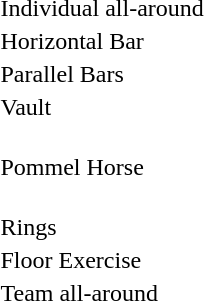<table>
<tr>
<td>Individual all-around</td>
<td> <br></td>
<td></td>
<td></td>
</tr>
<tr>
<td>Horizontal Bar</td>
<td></td>
<td></td>
<td></td>
</tr>
<tr>
<td>Parallel Bars</td>
<td></td>
<td></td>
<td></td>
</tr>
<tr>
<td>Vault</td>
<td></td>
<td></td>
<td></td>
</tr>
<tr>
<td>Pommel Horse</td>
<td> <br><br> <br> </td>
<td></td>
<td></td>
</tr>
<tr>
<td>Rings</td>
<td></td>
<td></td>
<td></td>
</tr>
<tr>
<td>Floor Exercise</td>
<td> <br></td>
<td></td>
<td> <br></td>
</tr>
<tr>
<td>Team all-around</td>
<td></td>
<td></td>
<td></td>
</tr>
</table>
